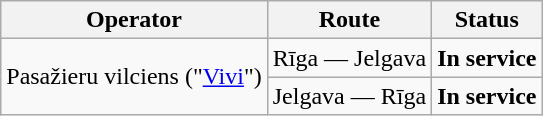<table class="wikitable">
<tr>
<th>Operator</th>
<th>Route</th>
<th>Status</th>
</tr>
<tr>
<td rowspan="2"> Pasažieru vilciens ("<a href='#'>Vivi</a>")</td>
<td>Rīga — Jelgava</td>
<td><span><strong>In service</strong></span></td>
</tr>
<tr>
<td>Jelgava — Rīga</td>
<td><span><strong>In service</strong></span></td>
</tr>
</table>
